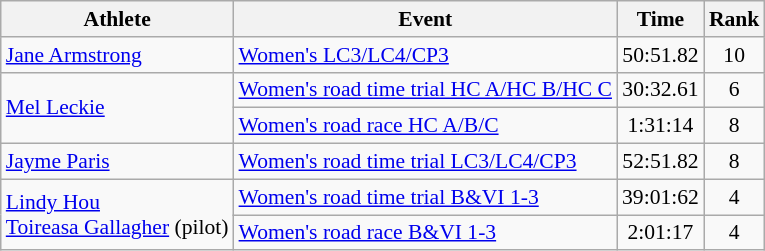<table class=wikitable style="font-size:90%">
<tr>
<th>Athlete</th>
<th>Event</th>
<th>Time</th>
<th>Rank</th>
</tr>
<tr>
<td><a href='#'>Jane Armstrong</a></td>
<td><a href='#'>Women's LC3/LC4/CP3</a></td>
<td style="text-align:center;">50:51.82</td>
<td style="text-align:center;">10</td>
</tr>
<tr>
<td rowspan="2"><a href='#'>Mel Leckie</a></td>
<td><a href='#'>Women's road time trial HC A/HC B/HC C</a></td>
<td style="text-align:center;">30:32.61</td>
<td style="text-align:center;">6</td>
</tr>
<tr>
<td><a href='#'>Women's road race HC A/B/C</a></td>
<td style="text-align:center;">1:31:14</td>
<td style="text-align:center;">8</td>
</tr>
<tr>
<td><a href='#'>Jayme Paris</a></td>
<td><a href='#'>Women's road time trial LC3/LC4/CP3</a></td>
<td style="text-align:center;">52:51.82</td>
<td style="text-align:center;">8</td>
</tr>
<tr>
<td rowspan="2"><a href='#'>Lindy Hou</a><br> <a href='#'>Toireasa Gallagher</a> (pilot)</td>
<td><a href='#'>Women's road time trial B&VI 1-3</a></td>
<td style="text-align:center;">39:01:62</td>
<td style="text-align:center;">4</td>
</tr>
<tr>
<td><a href='#'>Women's road race B&VI 1-3</a></td>
<td style="text-align:center;">2:01:17</td>
<td style="text-align:center;">4</td>
</tr>
</table>
